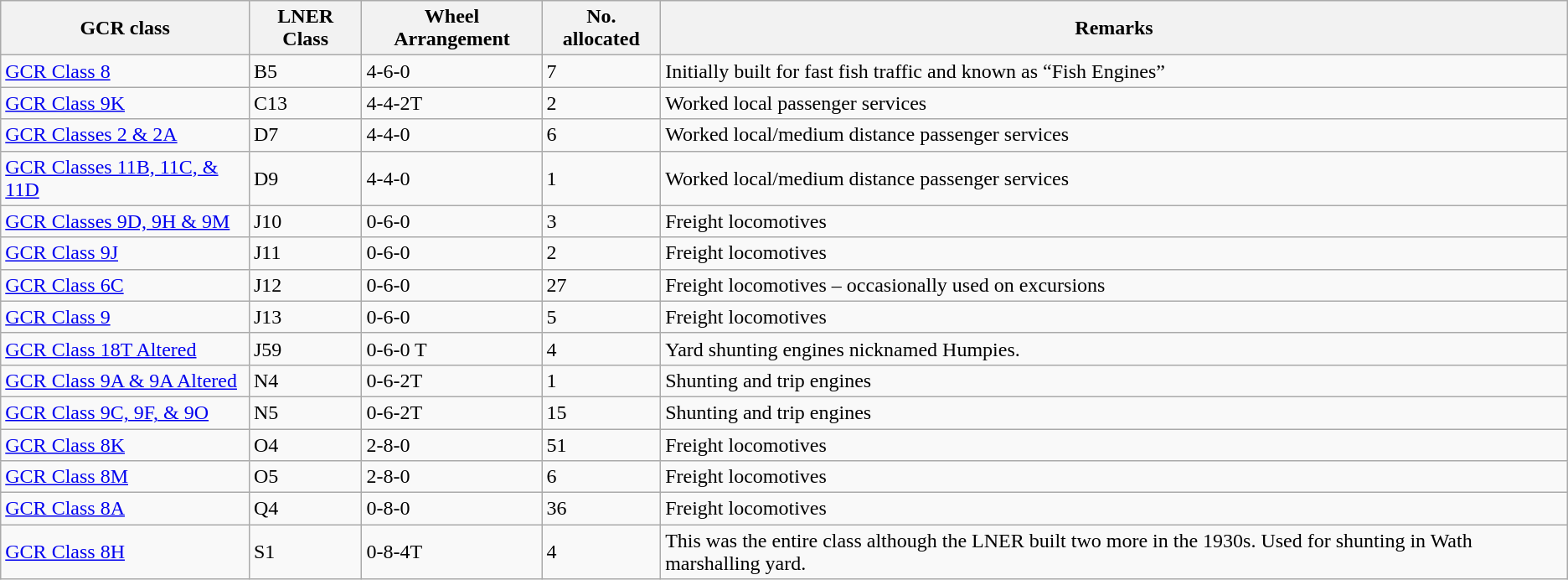<table class="wikitable">
<tr>
<th>GCR class</th>
<th>LNER Class</th>
<th>Wheel Arrangement</th>
<th>No. allocated</th>
<th>Remarks</th>
</tr>
<tr>
<td><a href='#'>GCR Class 8</a></td>
<td>B5</td>
<td>4-6-0</td>
<td>7</td>
<td>Initially built for fast fish traffic and known as “Fish Engines”</td>
</tr>
<tr>
<td><a href='#'>GCR Class 9K</a></td>
<td>C13</td>
<td>4-4-2T</td>
<td>2</td>
<td>Worked local passenger services</td>
</tr>
<tr>
<td><a href='#'>GCR Classes 2 & 2A</a></td>
<td>D7</td>
<td>4-4-0</td>
<td>6</td>
<td>Worked local/medium distance passenger services</td>
</tr>
<tr>
<td><a href='#'>GCR Classes 11B, 11C, & 11D</a></td>
<td>D9</td>
<td>4-4-0</td>
<td>1</td>
<td>Worked local/medium distance passenger services</td>
</tr>
<tr>
<td><a href='#'>GCR Classes 9D, 9H & 9M</a></td>
<td>J10</td>
<td>0-6-0</td>
<td>3</td>
<td>Freight locomotives</td>
</tr>
<tr>
<td><a href='#'>GCR Class 9J</a></td>
<td>J11</td>
<td>0-6-0</td>
<td>2</td>
<td>Freight locomotives</td>
</tr>
<tr>
<td><a href='#'>GCR Class 6C</a></td>
<td>J12</td>
<td>0-6-0</td>
<td>27</td>
<td>Freight locomotives – occasionally used on excursions</td>
</tr>
<tr>
<td><a href='#'>GCR Class 9</a></td>
<td>J13</td>
<td>0-6-0</td>
<td>5</td>
<td>Freight locomotives</td>
</tr>
<tr>
<td><a href='#'>GCR Class 18T Altered</a></td>
<td>J59</td>
<td>0-6-0 T</td>
<td>4</td>
<td>Yard shunting engines nicknamed Humpies.</td>
</tr>
<tr>
<td><a href='#'>GCR Class 9A & 9A Altered</a></td>
<td>N4</td>
<td>0-6-2T</td>
<td>1</td>
<td>Shunting and trip engines</td>
</tr>
<tr>
<td><a href='#'>GCR Class 9C, 9F, & 9O</a></td>
<td>N5</td>
<td>0-6-2T</td>
<td>15</td>
<td>Shunting and trip engines</td>
</tr>
<tr>
<td><a href='#'>GCR Class 8K</a></td>
<td>O4</td>
<td>2-8-0</td>
<td>51</td>
<td>Freight locomotives</td>
</tr>
<tr>
<td><a href='#'>GCR Class 8M</a></td>
<td>O5</td>
<td>2-8-0</td>
<td>6</td>
<td>Freight locomotives</td>
</tr>
<tr>
<td><a href='#'>GCR Class 8A</a></td>
<td>Q4</td>
<td>0-8-0</td>
<td>36</td>
<td>Freight locomotives</td>
</tr>
<tr>
<td><a href='#'>GCR Class 8H</a></td>
<td>S1</td>
<td>0-8-4T</td>
<td>4</td>
<td>This was the entire class although the LNER built two more in the 1930s. Used for shunting in Wath marshalling yard.</td>
</tr>
</table>
